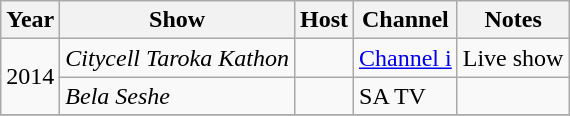<table class="wikitable">
<tr>
<th>Year</th>
<th>Show</th>
<th>Host</th>
<th>Channel</th>
<th>Notes</th>
</tr>
<tr>
<td rowspan="2">2014</td>
<td><em>Citycell Taroka Kathon</em></td>
<td></td>
<td><a href='#'>Channel i</a></td>
<td>Live show</td>
</tr>
<tr>
<td><em>Bela Seshe</em></td>
<td></td>
<td>SA TV</td>
<td></td>
</tr>
<tr>
</tr>
</table>
